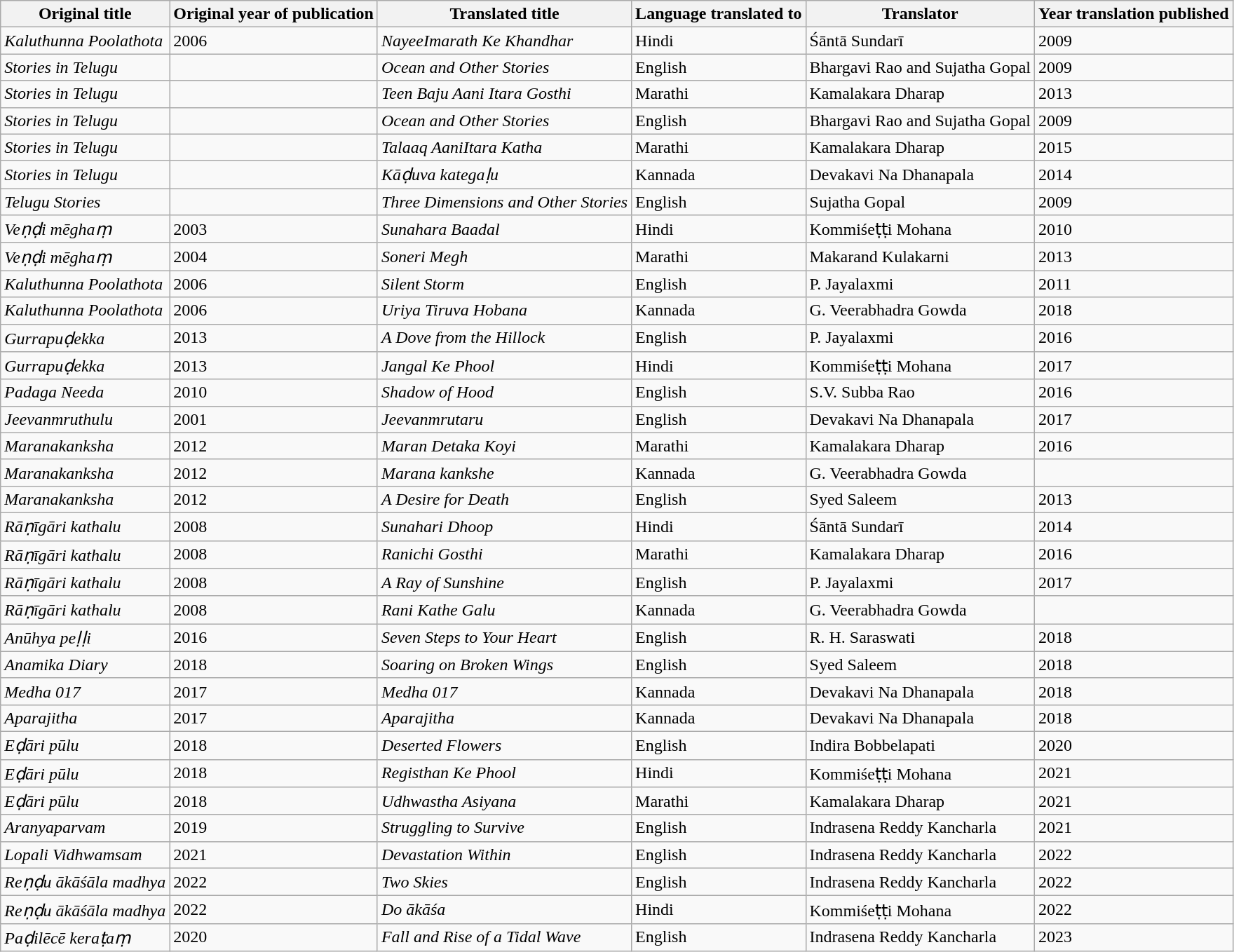<table class="wikitable">
<tr>
<th>Original title</th>
<th>Original year of publication</th>
<th>Translated title</th>
<th>Language translated to</th>
<th>Translator</th>
<th>Year translation published</th>
</tr>
<tr>
<td><em>Kaluthunna Poolathota</em></td>
<td>2006</td>
<td><em>NayeeImarath Ke Khandhar</em></td>
<td>Hindi</td>
<td>Śāntā Sundarī</td>
<td>2009</td>
</tr>
<tr>
<td><em>Stories in Telugu</em></td>
<td></td>
<td><em>Ocean and Other Stories</em></td>
<td>English</td>
<td>Bhargavi Rao and Sujatha Gopal</td>
<td>2009</td>
</tr>
<tr>
<td><em>Stories in Telugu</em></td>
<td></td>
<td><em>Teen Baju Aani Itara Gosthi</em></td>
<td>Marathi</td>
<td>Kamalakara Dharap</td>
<td>2013</td>
</tr>
<tr>
<td><em>Stories in Telugu</em></td>
<td></td>
<td><em>Ocean and Other Stories</em></td>
<td>English</td>
<td>Bhargavi Rao and Sujatha Gopal</td>
<td>2009</td>
</tr>
<tr>
<td><em>Stories in Telugu</em></td>
<td></td>
<td><em>Talaaq AaniItara Katha</em></td>
<td>Marathi</td>
<td>Kamalakara Dharap</td>
<td>2015</td>
</tr>
<tr>
<td><em>Stories in Telugu</em></td>
<td></td>
<td><em>Kāḍuva kategaḷu</em></td>
<td>Kannada</td>
<td>Devakavi Na Dhanapala</td>
<td>2014</td>
</tr>
<tr>
<td><em>Telugu Stories</em></td>
<td></td>
<td><em>Three Dimensions and Other Stories</em></td>
<td>English</td>
<td>Sujatha Gopal</td>
<td>2009</td>
</tr>
<tr>
<td><em>Veṇḍi mēghaṃ</em></td>
<td>2003</td>
<td><em>Sunahara Baadal</em></td>
<td>Hindi</td>
<td>Kommiśeṭṭi Mohana</td>
<td>2010</td>
</tr>
<tr>
<td><em>Veṇḍi mēghaṃ</em></td>
<td>2004</td>
<td><em>Soneri Megh</em></td>
<td>Marathi</td>
<td>Makarand Kulakarni</td>
<td>2013</td>
</tr>
<tr>
<td><em>Kaluthunna Poolathota</em></td>
<td>2006</td>
<td><em>Silent Storm</em></td>
<td>English</td>
<td>P. Jayalaxmi</td>
<td>2011</td>
</tr>
<tr>
<td><em>Kaluthunna Poolathota</em></td>
<td>2006</td>
<td><em>Uriya Tiruva Hobana</em></td>
<td>Kannada</td>
<td>G. Veerabhadra Gowda</td>
<td>2018</td>
</tr>
<tr>
<td><em>Gurrapuḍekka</em></td>
<td>2013</td>
<td><em>A Dove from the Hillock</em></td>
<td>English</td>
<td>P. Jayalaxmi</td>
<td>2016</td>
</tr>
<tr>
<td><em>Gurrapuḍekka</em></td>
<td>2013</td>
<td><em>Jangal Ke Phool</em></td>
<td>Hindi</td>
<td>Kommiśeṭṭi Mohana</td>
<td>2017</td>
</tr>
<tr>
<td><em>Padaga Needa</em></td>
<td>2010</td>
<td><em>Shadow of Hood</em></td>
<td>English</td>
<td>S.V. Subba Rao</td>
<td>2016</td>
</tr>
<tr>
<td><em>Jeevanmruthulu</em></td>
<td>2001</td>
<td><em>Jeevanmrutaru</em></td>
<td>English</td>
<td>Devakavi Na Dhanapala</td>
<td>2017</td>
</tr>
<tr>
<td><em>Maranakanksha</em></td>
<td>2012</td>
<td><em>Maran Detaka Koyi</em></td>
<td>Marathi</td>
<td>Kamalakara Dharap</td>
<td>2016</td>
</tr>
<tr>
<td><em>Maranakanksha</em></td>
<td>2012</td>
<td><em>Marana kankshe</em></td>
<td>Kannada</td>
<td>G. Veerabhadra Gowda</td>
</tr>
<tr>
<td><em>Maranakanksha</em></td>
<td>2012</td>
<td><em>A Desire for Death</em></td>
<td>English</td>
<td>Syed Saleem</td>
<td>2013</td>
</tr>
<tr>
<td><em>Rāṇīgāri kathalu</em></td>
<td>2008</td>
<td><em>Sunahari Dhoop</em></td>
<td>Hindi</td>
<td>Śāntā Sundarī</td>
<td>2014</td>
</tr>
<tr>
<td><em>Rāṇīgāri kathalu</em></td>
<td>2008</td>
<td><em>Ranichi Gosthi</em></td>
<td>Marathi</td>
<td>Kamalakara Dharap</td>
<td>2016</td>
</tr>
<tr>
<td><em>Rāṇīgāri kathalu</em></td>
<td>2008</td>
<td><em>A Ray of Sunshine</em></td>
<td>English</td>
<td>P. Jayalaxmi</td>
<td>2017</td>
</tr>
<tr>
<td><em>Rāṇīgāri kathalu</em></td>
<td>2008</td>
<td><em>Rani Kathe Galu</em></td>
<td>Kannada</td>
<td>G. Veerabhadra Gowda</td>
<td></td>
</tr>
<tr>
<td><em>Anūhya peḷḷi</em></td>
<td>2016</td>
<td><em>Seven Steps to Your Heart</em></td>
<td>English</td>
<td>R. H. Saraswati</td>
<td>2018</td>
</tr>
<tr>
<td><em>Anamika Diary</em></td>
<td>2018</td>
<td><em>Soaring on Broken Wings</em></td>
<td>English</td>
<td>Syed Saleem</td>
<td>2018</td>
</tr>
<tr>
<td><em>Medha 017</em></td>
<td>2017</td>
<td><em>Medha 017</em></td>
<td>Kannada</td>
<td>Devakavi Na Dhanapala</td>
<td>2018</td>
</tr>
<tr>
<td><em>Aparajitha</em></td>
<td>2017</td>
<td><em>Aparajitha</em></td>
<td>Kannada</td>
<td>Devakavi Na Dhanapala</td>
<td>2018</td>
</tr>
<tr>
<td><em>Eḍāri pūlu</em></td>
<td>2018</td>
<td><em>Deserted Flowers</em></td>
<td>English</td>
<td>Indira Bobbelapati</td>
<td>2020</td>
</tr>
<tr>
<td><em>Eḍāri pūlu</em></td>
<td>2018</td>
<td><em>Registhan Ke Phool</em></td>
<td>Hindi</td>
<td>Kommiśeṭṭi Mohana</td>
<td>2021</td>
</tr>
<tr>
<td><em>Eḍāri pūlu</em></td>
<td>2018</td>
<td><em>Udhwastha Asiyana</em></td>
<td>Marathi</td>
<td>Kamalakara Dharap</td>
<td>2021</td>
</tr>
<tr>
<td><em>Aranyaparvam</em></td>
<td>2019</td>
<td><em>Struggling to Survive</em></td>
<td>English</td>
<td>Indrasena Reddy Kancharla</td>
<td>2021</td>
</tr>
<tr>
<td><em>Lopali Vidhwamsam</em></td>
<td>2021</td>
<td><em>Devastation Within</em></td>
<td>English</td>
<td>Indrasena Reddy Kancharla</td>
<td>2022</td>
</tr>
<tr>
<td><em>Reṇḍu ākāśāla madhya</em></td>
<td>2022</td>
<td><em>Two Skies</em></td>
<td>English</td>
<td>Indrasena Reddy Kancharla</td>
<td>2022</td>
</tr>
<tr>
<td><em>Reṇḍu ākāśāla madhya</em></td>
<td>2022</td>
<td><em>Do ākāśa</em></td>
<td>Hindi</td>
<td>Kommiśeṭṭi Mohana</td>
<td>2022</td>
</tr>
<tr>
<td><em>Paḍilēcē keraṭaṃ</em></td>
<td>2020</td>
<td><em>Fall and Rise of a Tidal Wave</em></td>
<td>English</td>
<td>Indrasena Reddy Kancharla</td>
<td>2023</td>
</tr>
</table>
